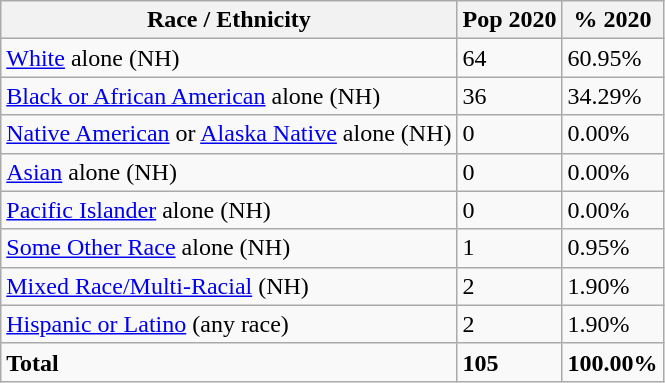<table class="wikitable">
<tr>
<th>Race / Ethnicity</th>
<th>Pop 2020</th>
<th>% 2020</th>
</tr>
<tr>
<td><a href='#'>White</a> alone (NH)</td>
<td>64</td>
<td>60.95%</td>
</tr>
<tr>
<td><a href='#'>Black or African American</a> alone (NH)</td>
<td>36</td>
<td>34.29%</td>
</tr>
<tr>
<td><a href='#'>Native American</a> or <a href='#'>Alaska Native</a> alone (NH)</td>
<td>0</td>
<td>0.00%</td>
</tr>
<tr>
<td><a href='#'>Asian</a> alone (NH)</td>
<td>0</td>
<td>0.00%</td>
</tr>
<tr>
<td><a href='#'>Pacific Islander</a> alone (NH)</td>
<td>0</td>
<td>0.00%</td>
</tr>
<tr>
<td><a href='#'>Some Other Race</a> alone (NH)</td>
<td>1</td>
<td>0.95%</td>
</tr>
<tr>
<td><a href='#'>Mixed Race/Multi-Racial</a> (NH)</td>
<td>2</td>
<td>1.90%</td>
</tr>
<tr>
<td><a href='#'>Hispanic or Latino</a> (any race)</td>
<td>2</td>
<td>1.90%</td>
</tr>
<tr>
<td><strong>Total</strong></td>
<td><strong>105</strong></td>
<td><strong>100.00%</strong></td>
</tr>
</table>
